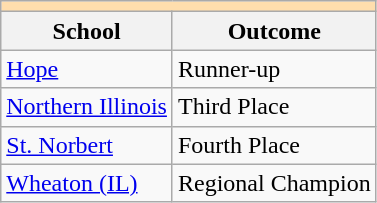<table class="wikitable" style="float:left; margin-right:1em;">
<tr>
<th colspan="3" style="background:#ffdead;"></th>
</tr>
<tr>
<th>School</th>
<th>Outcome</th>
</tr>
<tr>
<td><a href='#'>Hope</a></td>
<td>Runner-up</td>
</tr>
<tr>
<td><a href='#'>Northern Illinois</a></td>
<td>Third Place</td>
</tr>
<tr>
<td><a href='#'>St. Norbert</a></td>
<td>Fourth Place</td>
</tr>
<tr>
<td><a href='#'>Wheaton (IL)</a></td>
<td>Regional Champion</td>
</tr>
</table>
